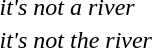<table>
<tr>
<td></td>
<td><em>it's not a river</em></td>
</tr>
<tr>
<td></td>
<td><em>it's not the river</em></td>
</tr>
</table>
